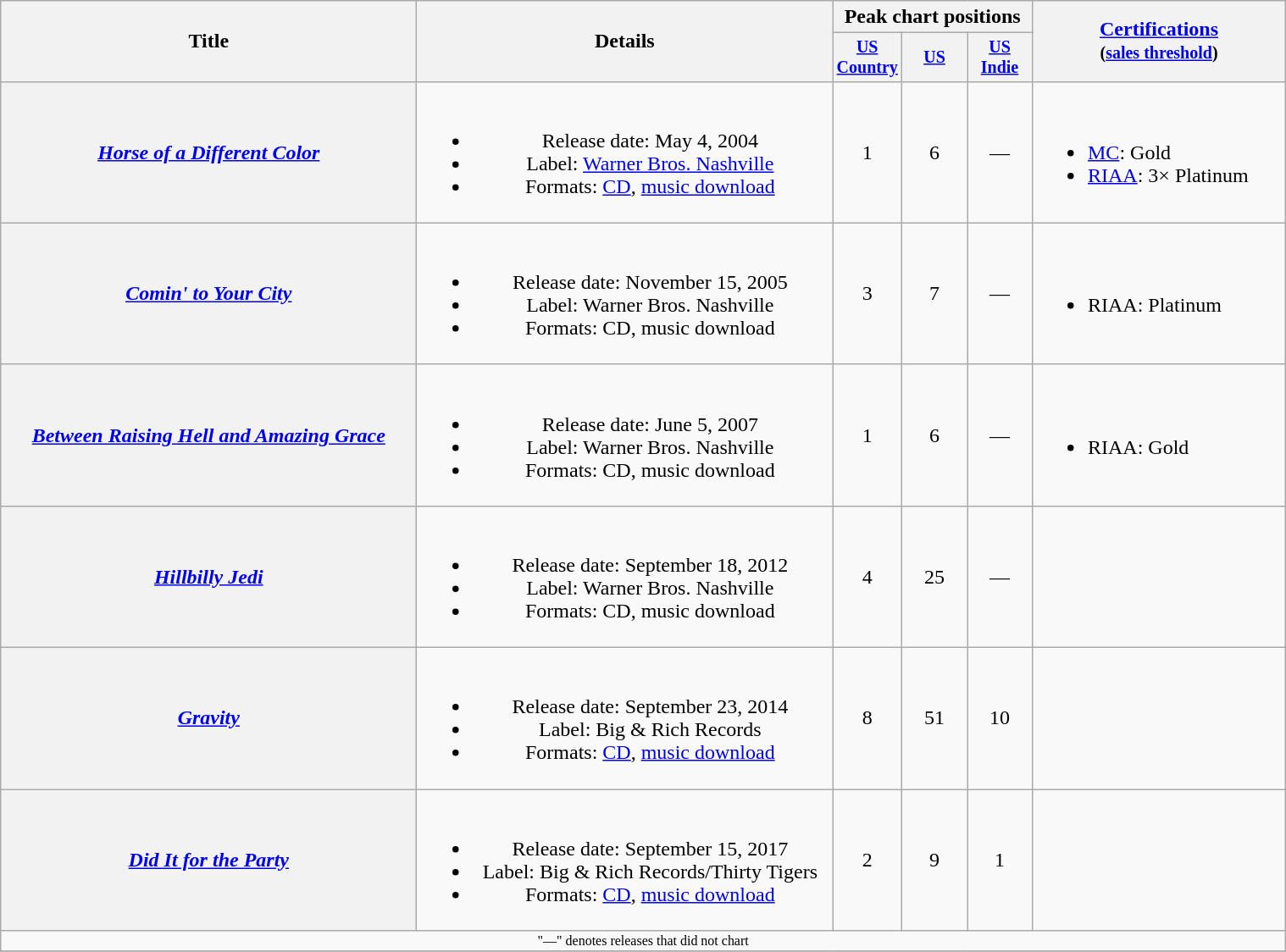<table class="wikitable plainrowheaders" style="text-align:center;">
<tr>
<th rowspan="2" style="width:20em;">Title</th>
<th rowspan="2" style="width:20em;">Details</th>
<th colspan="3">Peak chart positions</th>
<th rowspan="2" style="width:12em;"><a href='#'>Certifications</a><br><small>(<a href='#'>sales threshold</a>)</small></th>
</tr>
<tr style="font-size:smaller;">
<th width="45"><a href='#'>US Country</a><br></th>
<th width="45"><a href='#'>US</a><br></th>
<th width="45"><a href='#'>US Indie</a><br></th>
</tr>
<tr>
<th scope="row"><em><a href='#'>Horse of a Different Color</a></em></th>
<td><br><ul><li>Release date: May 4, 2004</li><li>Label: <a href='#'>Warner Bros. Nashville</a></li><li>Formats: <a href='#'>CD</a>, <a href='#'>music download</a></li></ul></td>
<td>1</td>
<td>6</td>
<td>—</td>
<td align="left"><br><ul><li><a href='#'>MC</a>: Gold</li><li><a href='#'>RIAA</a>: 3× Platinum</li></ul></td>
</tr>
<tr>
<th scope="row"><em><a href='#'>Comin' to Your City</a></em></th>
<td><br><ul><li>Release date: November 15, 2005</li><li>Label: Warner Bros. Nashville</li><li>Formats: CD, music download</li></ul></td>
<td>3</td>
<td>7</td>
<td>—</td>
<td align="left"><br><ul><li>RIAA: Platinum</li></ul></td>
</tr>
<tr>
<th scope="row"><em><a href='#'>Between Raising Hell and Amazing Grace</a></em></th>
<td><br><ul><li>Release date: June 5, 2007</li><li>Label: Warner Bros. Nashville</li><li>Formats: CD, music download</li></ul></td>
<td>1</td>
<td>6</td>
<td>—</td>
<td align="left"><br><ul><li>RIAA: Gold</li></ul></td>
</tr>
<tr>
<th scope="row"><em><a href='#'>Hillbilly Jedi</a></em></th>
<td><br><ul><li>Release date: September 18, 2012</li><li>Label: Warner Bros. Nashville</li><li>Formats: CD, music download</li></ul></td>
<td>4</td>
<td>25</td>
<td>—</td>
<td></td>
</tr>
<tr>
<th scope="row"><em><a href='#'>Gravity</a></em></th>
<td><br><ul><li>Release date: September 23, 2014</li><li>Label: Big & Rich Records</li><li>Formats: <a href='#'>CD</a>, <a href='#'>music download</a></li></ul></td>
<td>8</td>
<td>51</td>
<td>10</td>
<td></td>
</tr>
<tr>
<th scope="row"><em><a href='#'>Did It for the Party</a></em></th>
<td><br><ul><li>Release date: September 15, 2017</li><li>Label: Big & Rich Records/Thirty Tigers</li><li>Formats: <a href='#'>CD</a>, <a href='#'>music download</a></li></ul></td>
<td>2</td>
<td>9</td>
<td>1</td>
<td></td>
</tr>
<tr>
<td colspan="6" style="font-size:8pt">"—" denotes releases that did not chart</td>
</tr>
<tr>
</tr>
</table>
